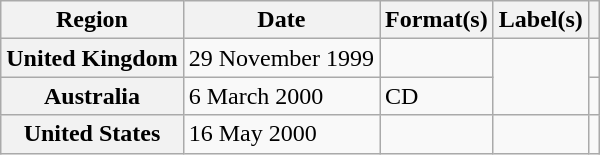<table class="wikitable plainrowheaders">
<tr>
<th scope="col">Region</th>
<th scope="col">Date</th>
<th scope="col">Format(s)</th>
<th scope="col">Label(s)</th>
<th scope="col"></th>
</tr>
<tr>
<th scope="row">United Kingdom</th>
<td>29 November 1999</td>
<td></td>
<td rowspan="2"></td>
<td align="center"></td>
</tr>
<tr>
<th scope="row">Australia</th>
<td>6 March 2000</td>
<td>CD</td>
<td align="center"></td>
</tr>
<tr>
<th scope="row">United States</th>
<td>16 May 2000</td>
<td></td>
<td></td>
<td align="center"></td>
</tr>
</table>
